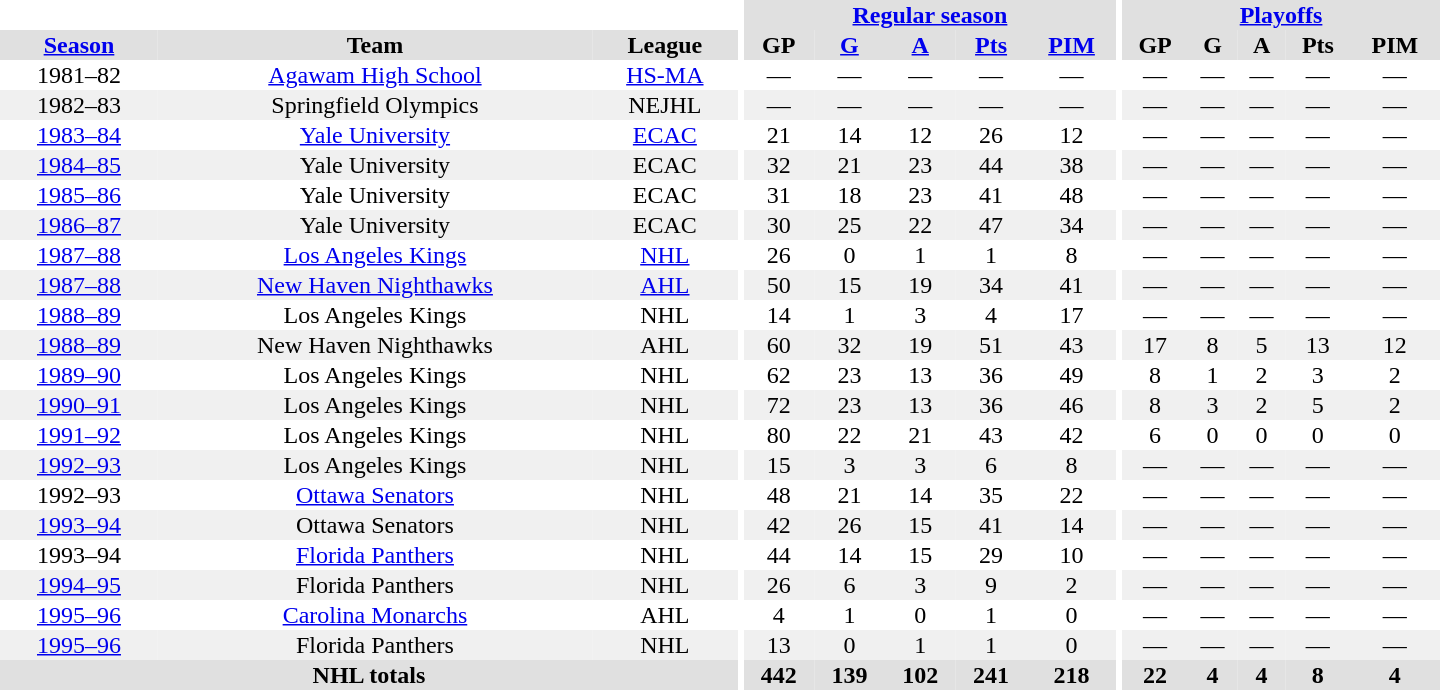<table border="0" cellpadding="1" cellspacing="0" style="text-align:center; width:60em">
<tr bgcolor="#e0e0e0">
<th colspan="3" bgcolor="#ffffff"></th>
<th rowspan="100" bgcolor="#ffffff"></th>
<th colspan="5"><a href='#'>Regular season</a></th>
<th rowspan="100" bgcolor="#ffffff"></th>
<th colspan="5"><a href='#'>Playoffs</a></th>
</tr>
<tr bgcolor="#e0e0e0">
<th><a href='#'>Season</a></th>
<th>Team</th>
<th>League</th>
<th>GP</th>
<th><a href='#'>G</a></th>
<th><a href='#'>A</a></th>
<th><a href='#'>Pts</a></th>
<th><a href='#'>PIM</a></th>
<th>GP</th>
<th>G</th>
<th>A</th>
<th>Pts</th>
<th>PIM</th>
</tr>
<tr>
<td>1981–82</td>
<td><a href='#'>Agawam High School</a></td>
<td><a href='#'>HS-MA</a></td>
<td>—</td>
<td>—</td>
<td>—</td>
<td>—</td>
<td>—</td>
<td>—</td>
<td>—</td>
<td>—</td>
<td>—</td>
<td>—</td>
</tr>
<tr bgcolor="#f0f0f0">
<td>1982–83</td>
<td>Springfield Olympics</td>
<td>NEJHL</td>
<td>—</td>
<td>—</td>
<td>—</td>
<td>—</td>
<td>—</td>
<td>—</td>
<td>—</td>
<td>—</td>
<td>—</td>
<td>—</td>
</tr>
<tr>
<td><a href='#'>1983–84</a></td>
<td><a href='#'>Yale University</a></td>
<td><a href='#'>ECAC</a></td>
<td>21</td>
<td>14</td>
<td>12</td>
<td>26</td>
<td>12</td>
<td>—</td>
<td>—</td>
<td>—</td>
<td>—</td>
<td>—</td>
</tr>
<tr bgcolor="#f0f0f0">
<td><a href='#'>1984–85</a></td>
<td>Yale University</td>
<td>ECAC</td>
<td>32</td>
<td>21</td>
<td>23</td>
<td>44</td>
<td>38</td>
<td>—</td>
<td>—</td>
<td>—</td>
<td>—</td>
<td>—</td>
</tr>
<tr>
<td><a href='#'>1985–86</a></td>
<td>Yale University</td>
<td>ECAC</td>
<td>31</td>
<td>18</td>
<td>23</td>
<td>41</td>
<td>48</td>
<td>—</td>
<td>—</td>
<td>—</td>
<td>—</td>
<td>—</td>
</tr>
<tr bgcolor="#f0f0f0">
<td><a href='#'>1986–87</a></td>
<td>Yale University</td>
<td>ECAC</td>
<td>30</td>
<td>25</td>
<td>22</td>
<td>47</td>
<td>34</td>
<td>—</td>
<td>—</td>
<td>—</td>
<td>—</td>
<td>—</td>
</tr>
<tr>
<td><a href='#'>1987–88</a></td>
<td><a href='#'>Los Angeles Kings</a></td>
<td><a href='#'>NHL</a></td>
<td>26</td>
<td>0</td>
<td>1</td>
<td>1</td>
<td>8</td>
<td>—</td>
<td>—</td>
<td>—</td>
<td>—</td>
<td>—</td>
</tr>
<tr bgcolor="#f0f0f0">
<td><a href='#'>1987–88</a></td>
<td><a href='#'>New Haven Nighthawks</a></td>
<td><a href='#'>AHL</a></td>
<td>50</td>
<td>15</td>
<td>19</td>
<td>34</td>
<td>41</td>
<td>—</td>
<td>—</td>
<td>—</td>
<td>—</td>
<td>—</td>
</tr>
<tr>
<td><a href='#'>1988–89</a></td>
<td>Los Angeles Kings</td>
<td>NHL</td>
<td>14</td>
<td>1</td>
<td>3</td>
<td>4</td>
<td>17</td>
<td>—</td>
<td>—</td>
<td>—</td>
<td>—</td>
<td>—</td>
</tr>
<tr bgcolor="#f0f0f0">
<td><a href='#'>1988–89</a></td>
<td>New Haven Nighthawks</td>
<td>AHL</td>
<td>60</td>
<td>32</td>
<td>19</td>
<td>51</td>
<td>43</td>
<td>17</td>
<td>8</td>
<td>5</td>
<td>13</td>
<td>12</td>
</tr>
<tr>
<td><a href='#'>1989–90</a></td>
<td>Los Angeles Kings</td>
<td>NHL</td>
<td>62</td>
<td>23</td>
<td>13</td>
<td>36</td>
<td>49</td>
<td>8</td>
<td>1</td>
<td>2</td>
<td>3</td>
<td>2</td>
</tr>
<tr bgcolor="#f0f0f0">
<td><a href='#'>1990–91</a></td>
<td>Los Angeles Kings</td>
<td>NHL</td>
<td>72</td>
<td>23</td>
<td>13</td>
<td>36</td>
<td>46</td>
<td>8</td>
<td>3</td>
<td>2</td>
<td>5</td>
<td>2</td>
</tr>
<tr>
<td><a href='#'>1991–92</a></td>
<td>Los Angeles Kings</td>
<td>NHL</td>
<td>80</td>
<td>22</td>
<td>21</td>
<td>43</td>
<td>42</td>
<td>6</td>
<td>0</td>
<td>0</td>
<td>0</td>
<td>0</td>
</tr>
<tr bgcolor="#f0f0f0">
<td><a href='#'>1992–93</a></td>
<td>Los Angeles Kings</td>
<td>NHL</td>
<td>15</td>
<td>3</td>
<td>3</td>
<td>6</td>
<td>8</td>
<td>—</td>
<td>—</td>
<td>—</td>
<td>—</td>
<td>—</td>
</tr>
<tr>
<td>1992–93</td>
<td><a href='#'>Ottawa Senators</a></td>
<td>NHL</td>
<td>48</td>
<td>21</td>
<td>14</td>
<td>35</td>
<td>22</td>
<td>—</td>
<td>—</td>
<td>—</td>
<td>—</td>
<td>—</td>
</tr>
<tr bgcolor="#f0f0f0">
<td><a href='#'>1993–94</a></td>
<td>Ottawa Senators</td>
<td>NHL</td>
<td>42</td>
<td>26</td>
<td>15</td>
<td>41</td>
<td>14</td>
<td>—</td>
<td>—</td>
<td>—</td>
<td>—</td>
<td>—</td>
</tr>
<tr>
<td>1993–94</td>
<td><a href='#'>Florida Panthers</a></td>
<td>NHL</td>
<td>44</td>
<td>14</td>
<td>15</td>
<td>29</td>
<td>10</td>
<td>—</td>
<td>—</td>
<td>—</td>
<td>—</td>
<td>—</td>
</tr>
<tr bgcolor="#f0f0f0">
<td><a href='#'>1994–95</a></td>
<td>Florida Panthers</td>
<td>NHL</td>
<td>26</td>
<td>6</td>
<td>3</td>
<td>9</td>
<td>2</td>
<td>—</td>
<td>—</td>
<td>—</td>
<td>—</td>
<td>—</td>
</tr>
<tr>
<td><a href='#'>1995–96</a></td>
<td><a href='#'>Carolina Monarchs</a></td>
<td>AHL</td>
<td>4</td>
<td>1</td>
<td>0</td>
<td>1</td>
<td>0</td>
<td>—</td>
<td>—</td>
<td>—</td>
<td>—</td>
<td>—</td>
</tr>
<tr bgcolor="#f0f0f0">
<td><a href='#'>1995–96</a></td>
<td>Florida Panthers</td>
<td>NHL</td>
<td>13</td>
<td>0</td>
<td>1</td>
<td>1</td>
<td>0</td>
<td>—</td>
<td>—</td>
<td>—</td>
<td>—</td>
<td>—</td>
</tr>
<tr bgcolor="#e0e0e0">
<th colspan="3">NHL totals</th>
<th>442</th>
<th>139</th>
<th>102</th>
<th>241</th>
<th>218</th>
<th>22</th>
<th>4</th>
<th>4</th>
<th>8</th>
<th>4</th>
</tr>
</table>
